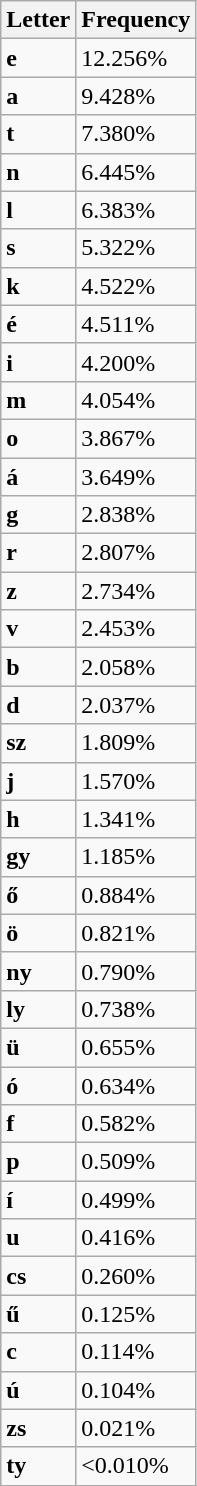<table class="wikitable sortable">
<tr>
<th>Letter</th>
<th>Frequency</th>
</tr>
<tr>
<td><strong>e</strong></td>
<td>12.256%</td>
</tr>
<tr>
<td><strong>a</strong></td>
<td>9.428%</td>
</tr>
<tr>
<td><strong>t</strong></td>
<td>7.380%</td>
</tr>
<tr>
<td><strong>n</strong></td>
<td>6.445%</td>
</tr>
<tr>
<td><strong>l</strong></td>
<td>6.383%</td>
</tr>
<tr>
<td><strong>s</strong></td>
<td>5.322%</td>
</tr>
<tr>
<td><strong>k</strong></td>
<td>4.522%</td>
</tr>
<tr>
<td><strong>é</strong></td>
<td>4.511%</td>
</tr>
<tr>
<td><strong>i</strong></td>
<td>4.200%</td>
</tr>
<tr>
<td><strong>m</strong></td>
<td>4.054%</td>
</tr>
<tr>
<td><strong>o</strong></td>
<td>3.867%</td>
</tr>
<tr>
<td><strong>á</strong></td>
<td>3.649%</td>
</tr>
<tr>
<td><strong>g</strong></td>
<td>2.838%</td>
</tr>
<tr>
<td><strong>r</strong></td>
<td>2.807%</td>
</tr>
<tr>
<td><strong>z</strong></td>
<td>2.734%</td>
</tr>
<tr>
<td><strong>v</strong></td>
<td>2.453%</td>
</tr>
<tr>
<td><strong>b</strong></td>
<td>2.058%</td>
</tr>
<tr>
<td><strong>d</strong></td>
<td>2.037%</td>
</tr>
<tr>
<td><strong>sz</strong></td>
<td>1.809%</td>
</tr>
<tr>
<td><strong>j</strong></td>
<td>1.570%</td>
</tr>
<tr>
<td><strong>h</strong></td>
<td>1.341%</td>
</tr>
<tr>
<td><strong>gy</strong></td>
<td>1.185%</td>
</tr>
<tr>
<td><strong>ő</strong></td>
<td>0.884%</td>
</tr>
<tr>
<td><strong>ö</strong></td>
<td>0.821%</td>
</tr>
<tr>
<td><strong>ny</strong></td>
<td>0.790%</td>
</tr>
<tr>
<td><strong>ly</strong></td>
<td>0.738%</td>
</tr>
<tr>
<td><strong>ü</strong></td>
<td>0.655%</td>
</tr>
<tr>
<td><strong>ó</strong></td>
<td>0.634%</td>
</tr>
<tr>
<td><strong>f</strong></td>
<td>0.582%</td>
</tr>
<tr>
<td><strong>p</strong></td>
<td>0.509%</td>
</tr>
<tr>
<td><strong>í</strong></td>
<td>0.499%</td>
</tr>
<tr>
<td><strong>u</strong></td>
<td>0.416%</td>
</tr>
<tr>
<td><strong>cs</strong></td>
<td>0.260%</td>
</tr>
<tr>
<td><strong>ű</strong></td>
<td>0.125%</td>
</tr>
<tr>
<td><strong>c</strong></td>
<td>0.114%</td>
</tr>
<tr>
<td><strong>ú</strong></td>
<td>0.104%</td>
</tr>
<tr>
<td><strong>zs</strong></td>
<td>0.021%</td>
</tr>
<tr>
<td><strong>ty</strong></td>
<td><0.010%</td>
</tr>
</table>
